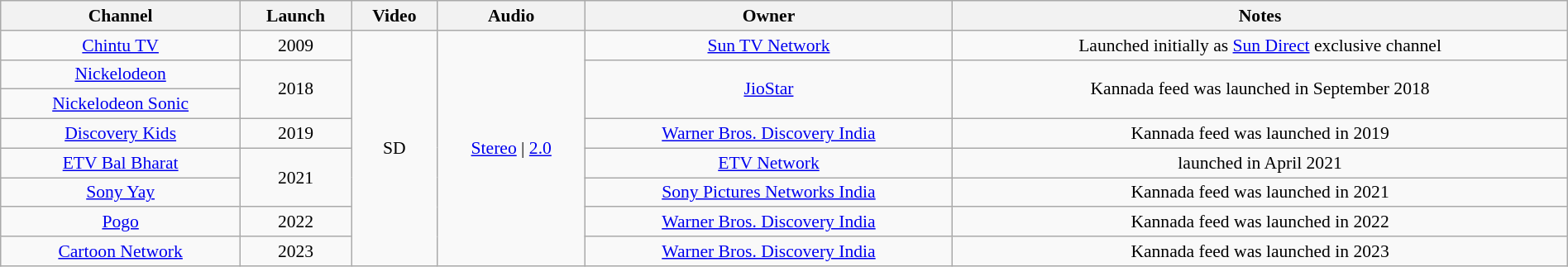<table class="wikitable sortable" style="border-collapse:collapse; font-size: 90%; text-align:center" width="100%">
<tr>
<th>Channel</th>
<th>Launch</th>
<th>Video</th>
<th>Audio</th>
<th>Owner</th>
<th>Notes</th>
</tr>
<tr>
<td><a href='#'>Chintu TV</a></td>
<td>2009</td>
<td rowspan="8">SD</td>
<td rowspan="8"><a href='#'>Stereo</a> | <a href='#'>2.0</a></td>
<td><a href='#'>Sun TV Network</a></td>
<td>Launched initially as <a href='#'>Sun Direct</a> exclusive channel</td>
</tr>
<tr>
<td><a href='#'>Nickelodeon</a></td>
<td rowspan="2">2018</td>
<td rowspan="2"><a href='#'>JioStar</a></td>
<td rowspan="2">Kannada feed was launched in September 2018</td>
</tr>
<tr>
<td><a href='#'>Nickelodeon Sonic</a></td>
</tr>
<tr>
<td><a href='#'>Discovery Kids</a></td>
<td>2019</td>
<td><a href='#'>Warner Bros. Discovery India</a></td>
<td>Kannada feed was launched in 2019</td>
</tr>
<tr>
<td><a href='#'>ETV Bal Bharat</a></td>
<td rowspan="2">2021</td>
<td><a href='#'>ETV Network</a></td>
<td>launched in April 2021</td>
</tr>
<tr>
<td><a href='#'>Sony Yay</a></td>
<td><a href='#'>Sony Pictures Networks India</a></td>
<td>Kannada feed was launched in 2021</td>
</tr>
<tr>
<td><a href='#'>Pogo</a></td>
<td>2022</td>
<td><a href='#'>Warner Bros. Discovery India</a></td>
<td>Kannada feed was launched in 2022</td>
</tr>
<tr>
<td><a href='#'>Cartoon Network</a></td>
<td>2023</td>
<td><a href='#'>Warner Bros. Discovery India</a></td>
<td>Kannada feed was launched in 2023</td>
</tr>
</table>
